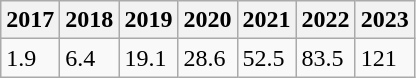<table class="wikitable">
<tr>
<th>2017</th>
<th>2018</th>
<th>2019</th>
<th>2020</th>
<th>2021</th>
<th>2022</th>
<th>2023</th>
</tr>
<tr>
<td>1.9</td>
<td>6.4</td>
<td>19.1</td>
<td>28.6</td>
<td>52.5</td>
<td>83.5</td>
<td>121</td>
</tr>
</table>
